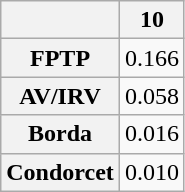<table class="wikitable floatleft" style="text-align:right;border:none">
<tr>
<th></th>
<th>10</th>
</tr>
<tr>
<th>FPTP</th>
<td>0.166</td>
</tr>
<tr>
<th>AV/IRV</th>
<td>0.058</td>
</tr>
<tr>
<th>Borda</th>
<td>0.016</td>
</tr>
<tr>
<th>Condorcet</th>
<td>0.010</td>
</tr>
</table>
